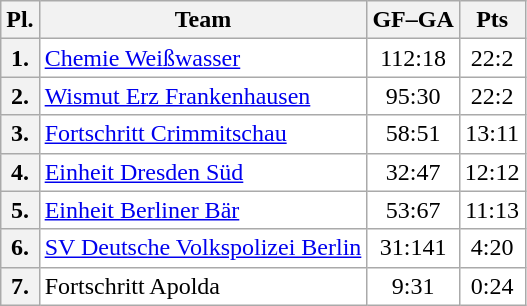<table class="wikitable">
<tr>
<th>Pl.</th>
<th>Team</th>
<th>GF–GA</th>
<th>Pts</th>
</tr>
<tr align="left" valign="top" bgcolor="#ffffff">
<th>1.</th>
<td><a href='#'>Chemie Weißwasser</a></td>
<td align="center">112:18</td>
<td align="center">22:2</td>
</tr>
<tr align="left" valign="top" bgcolor="#ffffff">
<th>2.</th>
<td><a href='#'>Wismut Erz Frankenhausen</a></td>
<td align="center">95:30</td>
<td align="center">22:2</td>
</tr>
<tr align="left" valign="top" bgcolor="#ffffff">
<th>3.</th>
<td><a href='#'>Fortschritt Crimmitschau</a></td>
<td align="center">58:51</td>
<td align="center">13:11</td>
</tr>
<tr align="left" valign="top" bgcolor="#ffffff">
<th>4.</th>
<td><a href='#'>Einheit Dresden Süd</a></td>
<td align="center">32:47</td>
<td align="center">12:12</td>
</tr>
<tr align="left" valign="top" bgcolor="#ffffff">
<th>5.</th>
<td><a href='#'>Einheit Berliner Bär</a></td>
<td align="center">53:67</td>
<td align="center">11:13</td>
</tr>
<tr align="left" valign="top" bgcolor="#ffffff">
<th>6.</th>
<td><a href='#'>SV Deutsche Volkspolizei Berlin</a></td>
<td align="center">31:141</td>
<td align="center">4:20</td>
</tr>
<tr align="left" valign="top" bgcolor="#ffffff">
<th>7.</th>
<td>Fortschritt Apolda</td>
<td align="center">9:31</td>
<td align="center">0:24</td>
</tr>
</table>
